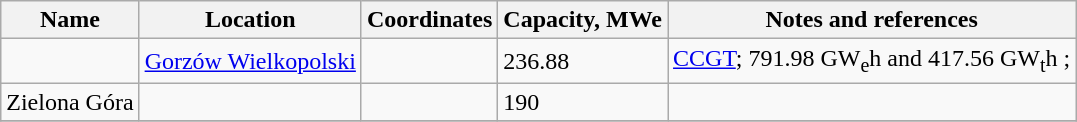<table class="wikitable sortable">
<tr>
<th>Name</th>
<th>Location</th>
<th>Coordinates</th>
<th>Capacity, MWe</th>
<th>Notes and references</th>
</tr>
<tr>
<td></td>
<td><a href='#'>Gorzów Wielkopolski</a></td>
<td></td>
<td>236.88</td>
<td><a href='#'>CCGT</a>; 791.98 GW<sub>e</sub>h and 417.56 GW<sub>t</sub>h ; </td>
</tr>
<tr>
<td>Zielona Góra</td>
<td></td>
<td></td>
<td>190</td>
<td></td>
</tr>
<tr>
</tr>
</table>
